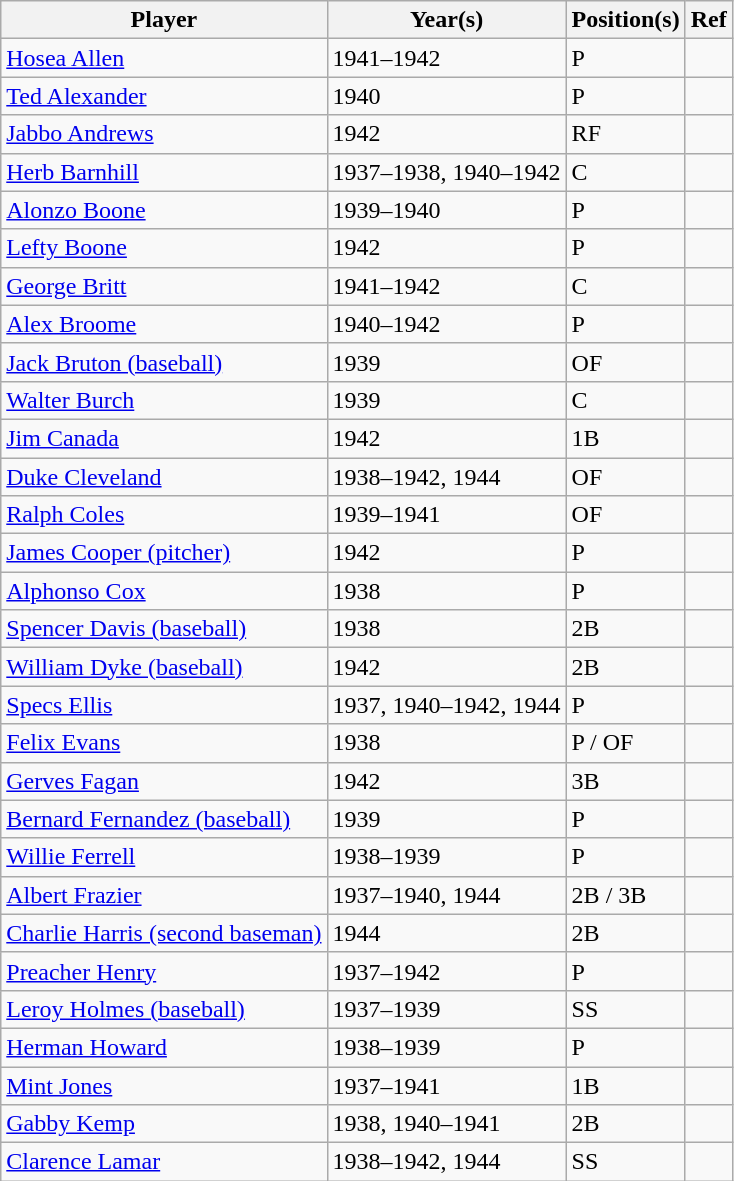<table class="wikitable">
<tr>
<th>Player</th>
<th>Year(s)</th>
<th>Position(s)</th>
<th>Ref</th>
</tr>
<tr>
<td><a href='#'>Hosea Allen</a></td>
<td>1941–1942</td>
<td>P</td>
<td></td>
</tr>
<tr>
<td><a href='#'>Ted Alexander</a></td>
<td>1940</td>
<td>P</td>
<td></td>
</tr>
<tr>
<td><a href='#'>Jabbo Andrews</a></td>
<td>1942</td>
<td>RF</td>
<td></td>
</tr>
<tr>
<td><a href='#'>Herb Barnhill</a></td>
<td>1937–1938, 1940–1942</td>
<td>C</td>
<td></td>
</tr>
<tr>
<td><a href='#'>Alonzo Boone</a></td>
<td>1939–1940</td>
<td>P</td>
<td></td>
</tr>
<tr>
<td><a href='#'>Lefty Boone</a></td>
<td>1942</td>
<td>P</td>
<td></td>
</tr>
<tr>
<td><a href='#'>George Britt</a></td>
<td>1941–1942</td>
<td>C</td>
<td></td>
</tr>
<tr>
<td><a href='#'>Alex Broome</a></td>
<td>1940–1942</td>
<td>P</td>
<td></td>
</tr>
<tr>
<td><a href='#'>Jack Bruton (baseball)</a></td>
<td>1939</td>
<td>OF</td>
<td></td>
</tr>
<tr>
<td><a href='#'>Walter Burch</a></td>
<td>1939</td>
<td>C</td>
<td></td>
</tr>
<tr>
<td><a href='#'>Jim Canada</a></td>
<td>1942</td>
<td>1B</td>
<td></td>
</tr>
<tr>
<td><a href='#'>Duke Cleveland</a></td>
<td>1938–1942, 1944</td>
<td>OF</td>
<td></td>
</tr>
<tr>
<td><a href='#'>Ralph Coles</a></td>
<td>1939–1941</td>
<td>OF</td>
<td></td>
</tr>
<tr>
<td><a href='#'>James Cooper (pitcher)</a></td>
<td>1942</td>
<td>P</td>
<td></td>
</tr>
<tr>
<td><a href='#'>Alphonso Cox</a></td>
<td>1938</td>
<td>P</td>
<td></td>
</tr>
<tr>
<td><a href='#'>Spencer Davis (baseball)</a></td>
<td>1938</td>
<td>2B</td>
<td></td>
</tr>
<tr>
<td><a href='#'>William Dyke (baseball)</a></td>
<td>1942</td>
<td>2B</td>
<td></td>
</tr>
<tr>
<td><a href='#'>Specs Ellis</a></td>
<td>1937, 1940–1942, 1944</td>
<td>P</td>
<td></td>
</tr>
<tr>
<td><a href='#'>Felix Evans</a></td>
<td>1938</td>
<td>P / OF</td>
<td></td>
</tr>
<tr>
<td><a href='#'>Gerves Fagan</a></td>
<td>1942</td>
<td>3B</td>
<td></td>
</tr>
<tr>
<td><a href='#'>Bernard Fernandez (baseball)</a></td>
<td>1939</td>
<td>P</td>
<td></td>
</tr>
<tr>
<td><a href='#'>Willie Ferrell</a></td>
<td>1938–1939</td>
<td>P</td>
<td></td>
</tr>
<tr>
<td><a href='#'>Albert Frazier</a></td>
<td>1937–1940, 1944</td>
<td>2B / 3B</td>
<td></td>
</tr>
<tr>
<td><a href='#'>Charlie Harris (second baseman)</a></td>
<td>1944</td>
<td>2B</td>
<td></td>
</tr>
<tr>
<td><a href='#'>Preacher Henry</a></td>
<td>1937–1942</td>
<td>P</td>
<td></td>
</tr>
<tr>
<td><a href='#'>Leroy Holmes (baseball)</a></td>
<td>1937–1939</td>
<td>SS</td>
<td></td>
</tr>
<tr>
<td><a href='#'>Herman Howard</a></td>
<td>1938–1939</td>
<td>P</td>
<td></td>
</tr>
<tr>
<td><a href='#'>Mint Jones</a></td>
<td>1937–1941</td>
<td>1B</td>
<td></td>
</tr>
<tr>
<td><a href='#'>Gabby Kemp</a></td>
<td>1938, 1940–1941</td>
<td>2B</td>
<td></td>
</tr>
<tr>
<td><a href='#'>Clarence Lamar</a></td>
<td>1938–1942, 1944</td>
<td>SS</td>
<td></td>
</tr>
</table>
